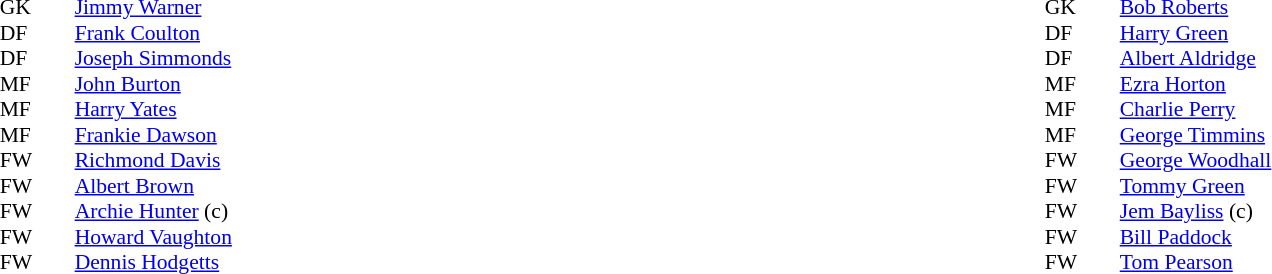<table width="100%">
<tr>
<td valign="top" width="40%"><br><table style="font-size: 90%" cellspacing="0" cellpadding="0" align="center">
<tr>
<td colspan="4"></td>
</tr>
<tr>
<th width=25></th>
<th width=25></th>
</tr>
<tr>
<td>GK</td>
<td></td>
<td><a href='#'>Jimmy Warner</a></td>
</tr>
<tr>
<td>DF</td>
<td></td>
<td><a href='#'>Frank Coulton</a></td>
</tr>
<tr>
<td>DF</td>
<td></td>
<td><a href='#'>Joseph Simmonds</a></td>
</tr>
<tr>
<td>MF</td>
<td></td>
<td><a href='#'>John Burton</a></td>
</tr>
<tr>
<td>MF</td>
<td></td>
<td><a href='#'>Harry Yates</a></td>
</tr>
<tr>
<td>MF</td>
<td></td>
<td><a href='#'>Frankie Dawson</a></td>
</tr>
<tr>
<td>FW</td>
<td></td>
<td><a href='#'>Richmond Davis</a></td>
</tr>
<tr>
<td>FW</td>
<td></td>
<td><a href='#'>Albert Brown</a></td>
</tr>
<tr>
<td>FW</td>
<td></td>
<td><a href='#'>Archie Hunter</a> (c)</td>
</tr>
<tr>
<td>FW</td>
<td></td>
<td><a href='#'>Howard Vaughton</a></td>
</tr>
<tr>
<td>FW</td>
<td></td>
<td><a href='#'>Dennis Hodgetts</a></td>
</tr>
</table>
</td>
<td valign="top"></td>
<td valign="top" width="50%"><br><table style="font-size: 90%" cellspacing="0" cellpadding="0" align="center">
<tr>
<td colspan="4"></td>
</tr>
<tr>
<th width=25></th>
<th width=25></th>
</tr>
<tr>
<td>GK</td>
<td></td>
<td><a href='#'>Bob Roberts</a></td>
</tr>
<tr>
<td>DF</td>
<td></td>
<td><a href='#'>Harry Green</a></td>
</tr>
<tr>
<td>DF</td>
<td></td>
<td><a href='#'>Albert Aldridge</a></td>
</tr>
<tr>
<td>MF</td>
<td></td>
<td><a href='#'>Ezra Horton</a></td>
</tr>
<tr>
<td>MF</td>
<td></td>
<td><a href='#'>Charlie Perry</a></td>
</tr>
<tr>
<td>MF</td>
<td></td>
<td><a href='#'>George Timmins</a></td>
</tr>
<tr>
<td>FW</td>
<td></td>
<td><a href='#'>George Woodhall</a></td>
</tr>
<tr>
<td>FW</td>
<td></td>
<td><a href='#'>Tommy Green</a></td>
</tr>
<tr>
<td>FW</td>
<td></td>
<td><a href='#'>Jem Bayliss</a> (c)</td>
</tr>
<tr>
<td>FW</td>
<td></td>
<td><a href='#'>Bill Paddock</a></td>
</tr>
<tr>
<td>FW</td>
<td></td>
<td><a href='#'>Tom Pearson</a></td>
</tr>
</table>
</td>
</tr>
</table>
